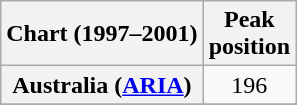<table class="wikitable sortable plainrowheaders" style="text-align:center">
<tr>
<th scope="col">Chart (1997–2001)</th>
<th scope="col">Peak<br>position</th>
</tr>
<tr>
<th scope="row">Australia (<a href='#'>ARIA</a>)</th>
<td>196</td>
</tr>
<tr>
</tr>
<tr>
</tr>
<tr>
</tr>
<tr>
</tr>
<tr>
</tr>
<tr>
</tr>
<tr>
</tr>
<tr>
</tr>
<tr>
</tr>
<tr>
</tr>
</table>
